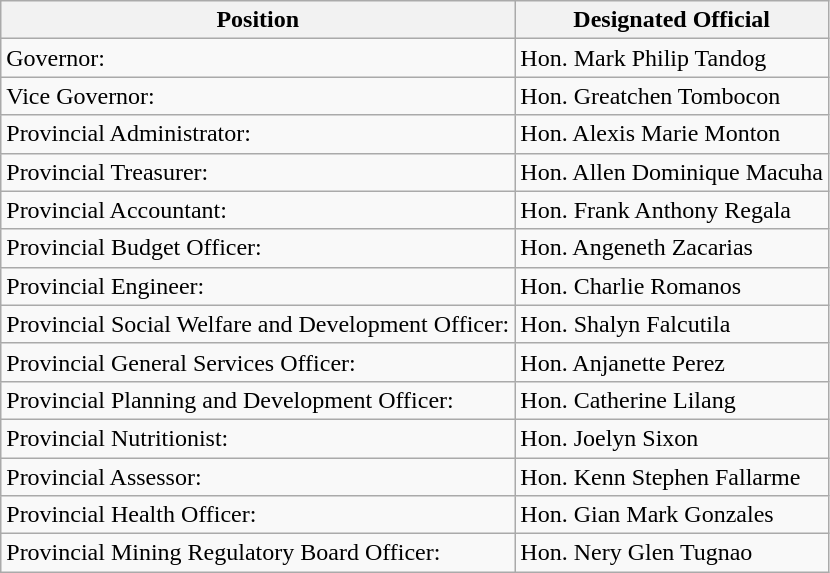<table class="wikitable">
<tr>
<th>Position</th>
<th>Designated Official</th>
</tr>
<tr>
<td>Governor:</td>
<td>Hon. Mark Philip Tandog</td>
</tr>
<tr>
<td>Vice Governor:</td>
<td>Hon. Greatchen Tombocon</td>
</tr>
<tr>
<td>Provincial Administrator:</td>
<td>Hon. Alexis Marie Monton</td>
</tr>
<tr>
<td>Provincial Treasurer:</td>
<td>Hon. Allen Dominique Macuha</td>
</tr>
<tr>
<td>Provincial Accountant:</td>
<td>Hon. Frank Anthony Regala</td>
</tr>
<tr>
<td>Provincial Budget Officer:</td>
<td>Hon. Angeneth Zacarias</td>
</tr>
<tr>
<td>Provincial Engineer:</td>
<td>Hon. Charlie Romanos</td>
</tr>
<tr>
<td>Provincial Social Welfare and Development Officer:</td>
<td>Hon. Shalyn Falcutila</td>
</tr>
<tr>
<td>Provincial General Services Officer:</td>
<td>Hon. Anjanette Perez</td>
</tr>
<tr>
<td>Provincial Planning and Development Officer:</td>
<td>Hon. Catherine Lilang</td>
</tr>
<tr>
<td>Provincial Nutritionist:</td>
<td>Hon. Joelyn Sixon</td>
</tr>
<tr>
<td>Provincial Assessor:</td>
<td>Hon. Kenn Stephen Fallarme</td>
</tr>
<tr>
<td>Provincial Health Officer:</td>
<td>Hon. Gian Mark Gonzales</td>
</tr>
<tr>
<td>Provincial Mining Regulatory Board Officer:</td>
<td>Hon. Nery Glen Tugnao</td>
</tr>
</table>
